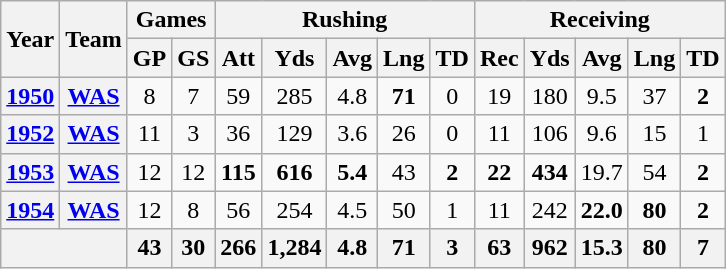<table class="wikitable" style="text-align:center;">
<tr>
<th rowspan="2">Year</th>
<th rowspan="2">Team</th>
<th colspan="2">Games</th>
<th colspan="5">Rushing</th>
<th colspan="5">Receiving</th>
</tr>
<tr>
<th>GP</th>
<th>GS</th>
<th>Att</th>
<th>Yds</th>
<th>Avg</th>
<th>Lng</th>
<th>TD</th>
<th>Rec</th>
<th>Yds</th>
<th>Avg</th>
<th>Lng</th>
<th>TD</th>
</tr>
<tr>
<th><a href='#'>1950</a></th>
<th><a href='#'>WAS</a></th>
<td>8</td>
<td>7</td>
<td>59</td>
<td>285</td>
<td>4.8</td>
<td><strong>71</strong></td>
<td>0</td>
<td>19</td>
<td>180</td>
<td>9.5</td>
<td>37</td>
<td><strong>2</strong></td>
</tr>
<tr>
<th><a href='#'>1952</a></th>
<th><a href='#'>WAS</a></th>
<td>11</td>
<td>3</td>
<td>36</td>
<td>129</td>
<td>3.6</td>
<td>26</td>
<td>0</td>
<td>11</td>
<td>106</td>
<td>9.6</td>
<td>15</td>
<td>1</td>
</tr>
<tr>
<th><a href='#'>1953</a></th>
<th><a href='#'>WAS</a></th>
<td>12</td>
<td>12</td>
<td><strong>115</strong></td>
<td><strong>616</strong></td>
<td><strong>5.4</strong></td>
<td>43</td>
<td><strong>2</strong></td>
<td><strong>22</strong></td>
<td><strong>434</strong></td>
<td>19.7</td>
<td>54</td>
<td><strong>2</strong></td>
</tr>
<tr>
<th><a href='#'>1954</a></th>
<th><a href='#'>WAS</a></th>
<td>12</td>
<td>8</td>
<td>56</td>
<td>254</td>
<td>4.5</td>
<td>50</td>
<td>1</td>
<td>11</td>
<td>242</td>
<td><strong>22.0</strong></td>
<td><strong>80</strong></td>
<td><strong>2</strong></td>
</tr>
<tr>
<th colspan="2"></th>
<th>43</th>
<th>30</th>
<th>266</th>
<th>1,284</th>
<th>4.8</th>
<th>71</th>
<th>3</th>
<th>63</th>
<th>962</th>
<th>15.3</th>
<th>80</th>
<th>7</th>
</tr>
</table>
